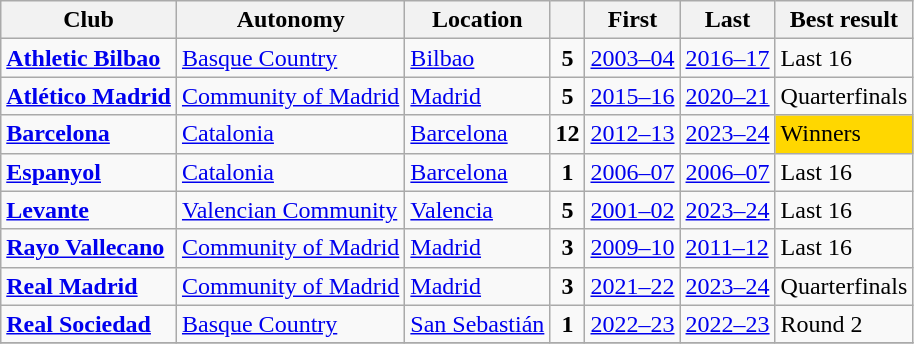<table class="wikitable sortable">
<tr>
<th>Club</th>
<th>Autonomy</th>
<th>Location</th>
<th align=center></th>
<th>First</th>
<th>Last</th>
<th>Best result</th>
</tr>
<tr>
<td><strong><a href='#'>Athletic Bilbao</a></strong></td>
<td> <a href='#'>Basque Country</a></td>
<td><a href='#'>Bilbao</a></td>
<td align=center><strong>5</strong></td>
<td align=center><a href='#'>2003–04</a></td>
<td><a href='#'>2016–17</a></td>
<td>Last 16</td>
</tr>
<tr>
<td><strong><a href='#'>Atlético Madrid</a></strong></td>
<td> <a href='#'>Community of Madrid</a></td>
<td><a href='#'>Madrid</a></td>
<td align=center><strong>5</strong></td>
<td align=center><a href='#'>2015–16</a></td>
<td align=center><a href='#'>2020–21</a></td>
<td>Quarterfinals</td>
</tr>
<tr>
<td><strong><a href='#'>Barcelona</a></strong></td>
<td> <a href='#'>Catalonia</a></td>
<td><a href='#'>Barcelona</a></td>
<td align=center><strong>12</strong></td>
<td align=center><a href='#'>2012–13</a></td>
<td align=center><a href='#'>2023–24</a></td>
<td bgcolor="Gold">Winners</td>
</tr>
<tr>
<td><strong><a href='#'>Espanyol</a></strong></td>
<td> <a href='#'>Catalonia</a></td>
<td><a href='#'>Barcelona</a></td>
<td align=center><strong>1</strong></td>
<td align=center><a href='#'>2006–07</a></td>
<td align=center><a href='#'>2006–07</a></td>
<td>Last 16</td>
</tr>
<tr>
<td><strong><a href='#'>Levante</a></strong></td>
<td> <a href='#'>Valencian Community</a></td>
<td><a href='#'>Valencia</a></td>
<td align=center><strong>5</strong></td>
<td align=center><a href='#'>2001–02</a></td>
<td align=center><a href='#'>2023–24</a></td>
<td>Last 16</td>
</tr>
<tr>
<td><strong><a href='#'>Rayo Vallecano</a></strong></td>
<td> <a href='#'>Community of Madrid</a></td>
<td><a href='#'>Madrid</a></td>
<td align=center><strong>3</strong></td>
<td align=center><a href='#'>2009–10</a></td>
<td><a href='#'>2011–12</a></td>
<td>Last 16</td>
</tr>
<tr>
<td><strong><a href='#'>Real Madrid</a></strong></td>
<td> <a href='#'>Community of Madrid</a></td>
<td><a href='#'>Madrid</a></td>
<td align=center><strong>3</strong></td>
<td align=center><a href='#'>2021–22</a></td>
<td><a href='#'>2023–24</a></td>
<td>Quarterfinals</td>
</tr>
<tr>
<td><strong><a href='#'>Real Sociedad</a></strong></td>
<td> <a href='#'>Basque Country</a></td>
<td><a href='#'>San Sebastián</a></td>
<td align=center><strong>1</strong></td>
<td align=center><a href='#'>2022–23</a></td>
<td><a href='#'>2022–23</a></td>
<td>Round 2</td>
</tr>
<tr>
</tr>
</table>
